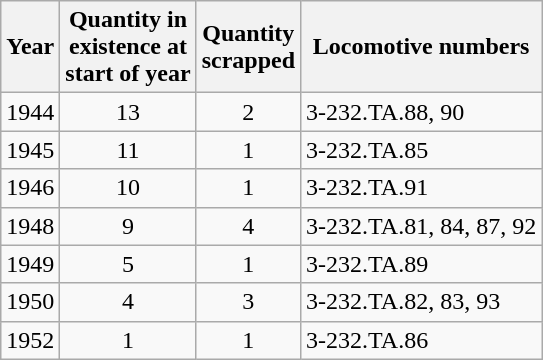<table class="wikitable" style=text-align:center>
<tr>
<th>Year</th>
<th>Quantity in<br>existence at<br>start of year</th>
<th>Quantity<br>scrapped</th>
<th>Locomotive numbers</th>
</tr>
<tr>
<td>1944</td>
<td>13</td>
<td>2</td>
<td align=left>3-232.TA.88, 90</td>
</tr>
<tr>
<td>1945</td>
<td>11</td>
<td>1</td>
<td align=left>3-232.TA.85</td>
</tr>
<tr>
<td>1946</td>
<td>10</td>
<td>1</td>
<td align=left>3-232.TA.91</td>
</tr>
<tr>
<td>1948</td>
<td>9</td>
<td>4</td>
<td align=left>3-232.TA.81, 84, 87, 92</td>
</tr>
<tr>
<td>1949</td>
<td>5</td>
<td>1</td>
<td align=left>3-232.TA.89</td>
</tr>
<tr>
<td>1950</td>
<td>4</td>
<td>3</td>
<td align=left>3-232.TA.82, 83, 93</td>
</tr>
<tr>
<td>1952</td>
<td>1</td>
<td>1</td>
<td align=left>3-232.TA.86</td>
</tr>
</table>
